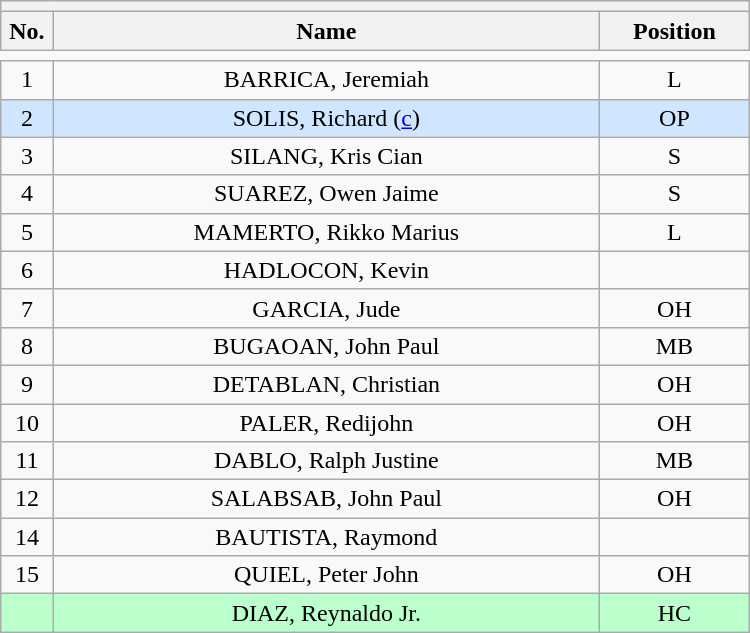<table class='wikitable mw-collapsible' style="text-align: center; width: 500px; border: none">
<tr>
<th style='text-align: left;' colspan=3></th>
</tr>
<tr>
<th style='width: 7%;'>No.</th>
<th>Name</th>
<th style='width: 20%;'>Position</th>
</tr>
<tr>
<td style='border: none;'></td>
</tr>
<tr>
<td>1</td>
<td>BARRICA, Jeremiah</td>
<td>L</td>
</tr>
<tr bgcolor=#D0E6FF>
<td>2</td>
<td>SOLIS, Richard (<a href='#'>c</a>)</td>
<td>OP</td>
</tr>
<tr>
<td>3</td>
<td>SILANG, Kris Cian</td>
<td>S</td>
</tr>
<tr>
<td>4</td>
<td>SUAREZ, Owen Jaime</td>
<td>S</td>
</tr>
<tr>
<td>5</td>
<td>MAMERTO, Rikko Marius</td>
<td>L</td>
</tr>
<tr>
<td>6</td>
<td>HADLOCON, Kevin</td>
<td></td>
</tr>
<tr>
<td>7</td>
<td>GARCIA, Jude</td>
<td>OH</td>
</tr>
<tr>
<td>8</td>
<td>BUGAOAN, John Paul</td>
<td>MB</td>
</tr>
<tr>
<td>9</td>
<td>DETABLAN, Christian</td>
<td>OH</td>
</tr>
<tr>
<td>10</td>
<td>PALER, Redijohn</td>
<td>OH</td>
</tr>
<tr>
<td>11</td>
<td>DABLO, Ralph Justine</td>
<td>MB</td>
</tr>
<tr>
<td>12</td>
<td>SALABSAB, John Paul</td>
<td>OH</td>
</tr>
<tr>
<td>14</td>
<td>BAUTISTA, Raymond</td>
<td></td>
</tr>
<tr>
<td>15</td>
<td>QUIEL, Peter John</td>
<td>OH</td>
</tr>
<tr bgcolor=#BBFFCC>
<td></td>
<td>DIAZ, Reynaldo Jr.</td>
<td>HC</td>
</tr>
</table>
